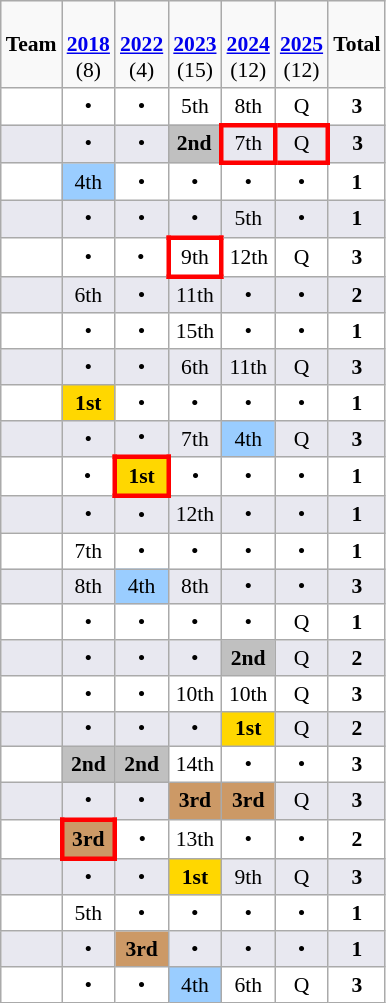<table class="wikitable shortable" style="text-align:center; font-size:90%">
<tr>
<td><strong>Team</strong></td>
<td><br><strong><a href='#'>2018</a></strong><br>(8)</td>
<td><br><strong><a href='#'>2022</a></strong><br>(4)</td>
<td><br><strong><a href='#'>2023</a></strong> <br>(15)</td>
<td><br><strong><a href='#'>2024</a></strong> <br>(12)</td>
<td><br><strong><a href='#'>2025</a></strong> <br>(12)</td>
<td><strong>Total</strong></td>
</tr>
<tr bgcolor=#ffffff>
<td align=left></td>
<td>•</td>
<td>•</td>
<td>5th</td>
<td>8th</td>
<td>Q</td>
<td><strong>3</strong></td>
</tr>
<tr bgcolor=#e8e8f0>
<td align=left></td>
<td>•</td>
<td>•</td>
<td bgcolor="silver"><strong>2nd</strong></td>
<td style="border:3px solid red">7th</td>
<td style="border:3px solid red">Q</td>
<td><strong>3</strong></td>
</tr>
<tr bgcolor=#ffffff>
<td align=left></td>
<td bgcolor="9acdff">4th</td>
<td>•</td>
<td>•</td>
<td>•</td>
<td>•</td>
<td><strong>1</strong></td>
</tr>
<tr bgcolor=#e8e8f0>
<td align=left></td>
<td>•</td>
<td>•</td>
<td>•</td>
<td>5th</td>
<td>•</td>
<td><strong>1</strong></td>
</tr>
<tr bgcolor=#ffffff>
<td align=left></td>
<td>•</td>
<td>•</td>
<td style="border:3px solid red">9th</td>
<td>12th</td>
<td>Q</td>
<td><strong>3</strong></td>
</tr>
<tr bgcolor=#e8e8f0>
<td align=left></td>
<td>6th</td>
<td>•</td>
<td>11th</td>
<td>•</td>
<td>•</td>
<td><strong>2</strong></td>
</tr>
<tr bgcolor=#ffffff>
<td align=left></td>
<td>•</td>
<td>•</td>
<td>15th</td>
<td>•</td>
<td>•</td>
<td><strong>1</strong></td>
</tr>
<tr bgcolor=#e8e8f0>
<td align=left></td>
<td>•</td>
<td>•</td>
<td>6th</td>
<td>11th</td>
<td>Q</td>
<td><strong>3</strong></td>
</tr>
<tr bgcolor=#ffffff>
<td align=left></td>
<td bgcolor="gold"><strong>1st</strong></td>
<td>•</td>
<td>•</td>
<td>•</td>
<td>•</td>
<td><strong>1</strong></td>
</tr>
<tr bgcolor=#e8e8f0>
<td align=left></td>
<td>•</td>
<td>•</td>
<td>7th</td>
<td bgcolor="9acdff">4th</td>
<td>Q</td>
<td><strong>3</strong></td>
</tr>
<tr bgcolor=#ffffff>
<td align=left></td>
<td>•</td>
<td style="border:3px solid red" bgcolor="gold"><strong>1st</strong></td>
<td>•</td>
<td>•</td>
<td>•</td>
<td><strong>1</strong></td>
</tr>
<tr bgcolor=#e8e8f0>
<td align=left></td>
<td>•</td>
<td>•</td>
<td>12th</td>
<td>•</td>
<td>•</td>
<td><strong>1</strong></td>
</tr>
<tr bgcolor=#ffffff>
<td align=left></td>
<td>7th</td>
<td>•</td>
<td>•</td>
<td>•</td>
<td>•</td>
<td><strong>1</strong></td>
</tr>
<tr bgcolor=#e8e8f0>
<td align=left></td>
<td>8th</td>
<td bgcolor="9acdff">4th</td>
<td>8th</td>
<td>•</td>
<td>•</td>
<td><strong>3</strong></td>
</tr>
<tr bgcolor=#ffffff>
<td align=left></td>
<td>•</td>
<td>•</td>
<td>•</td>
<td>•</td>
<td>Q</td>
<td><strong>1</strong></td>
</tr>
<tr bgcolor=#e8e8f0>
<td align=left></td>
<td>•</td>
<td>•</td>
<td>•</td>
<td bgcolor="silver"><strong>2nd</strong></td>
<td>Q</td>
<td><strong>2</strong></td>
</tr>
<tr bgcolor=#ffffff>
<td align=left></td>
<td>•</td>
<td>•</td>
<td>10th</td>
<td>10th</td>
<td>Q</td>
<td><strong>3</strong></td>
</tr>
<tr bgcolor=#e8e8f0>
<td align=left></td>
<td>•</td>
<td>•</td>
<td>•</td>
<td bgcolor="gold"><strong>1st</strong></td>
<td>Q</td>
<td><strong>2</strong></td>
</tr>
<tr bgcolor=#ffffff>
<td align=left></td>
<td bgcolor="silver"><strong>2nd</strong></td>
<td bgcolor="silver"><strong>2nd</strong></td>
<td>14th</td>
<td>•</td>
<td>•</td>
<td><strong>3</strong></td>
</tr>
<tr bgcolor=#e8e8f0>
<td align=left></td>
<td>•</td>
<td>•</td>
<td bgcolor="cc9966"><strong>3rd</strong></td>
<td bgcolor="cc9966"><strong>3rd</strong></td>
<td>Q</td>
<td><strong>3</strong></td>
</tr>
<tr bgcolor=#ffffff>
<td align=left></td>
<td style="border:3px solid red" bgcolor="cc9966"><strong>3rd</strong></td>
<td>•</td>
<td>13th</td>
<td>•</td>
<td>•</td>
<td><strong>2</strong></td>
</tr>
<tr bgcolor=#e8e8f0>
<td align=left></td>
<td>•</td>
<td>•</td>
<td bgcolor="gold"><strong>1st</strong></td>
<td>9th</td>
<td>Q</td>
<td><strong>3</strong></td>
</tr>
<tr bgcolor=#ffffff>
<td align=left></td>
<td>5th</td>
<td>•</td>
<td>•</td>
<td>•</td>
<td>•</td>
<td><strong>1</strong></td>
</tr>
<tr bgcolor=#e8e8f0>
<td align=left></td>
<td>•</td>
<td bgcolor="cc9966"><strong>3rd</strong></td>
<td>•</td>
<td>•</td>
<td>•</td>
<td><strong>1</strong></td>
</tr>
<tr bgcolor=#ffffff>
<td align=left></td>
<td>•</td>
<td>•</td>
<td bgcolor="9acdff">4th</td>
<td>6th</td>
<td>Q</td>
<td><strong>3</strong></td>
</tr>
</table>
